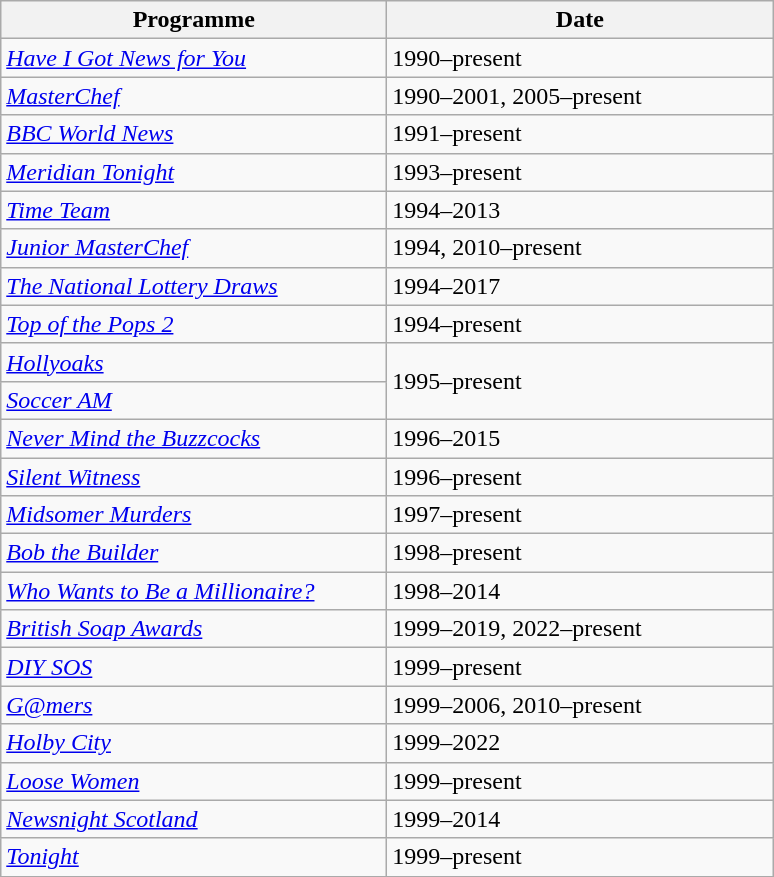<table class="wikitable">
<tr>
<th width=250>Programme</th>
<th width=250>Date</th>
</tr>
<tr>
<td><em><a href='#'>Have I Got News for You</a></em></td>
<td>1990–present</td>
</tr>
<tr>
<td><em><a href='#'>MasterChef</a></em></td>
<td>1990–2001, 2005–present</td>
</tr>
<tr>
<td><em><a href='#'>BBC World News</a></em></td>
<td>1991–present</td>
</tr>
<tr>
<td><em><a href='#'>Meridian Tonight</a></em></td>
<td>1993–present</td>
</tr>
<tr>
<td><em><a href='#'>Time Team</a></em></td>
<td>1994–2013</td>
</tr>
<tr>
<td><em><a href='#'>Junior MasterChef</a></em></td>
<td>1994, 2010–present</td>
</tr>
<tr>
<td><em><a href='#'>The National Lottery Draws</a></em></td>
<td>1994–2017</td>
</tr>
<tr>
<td><em><a href='#'>Top of the Pops 2</a></em></td>
<td>1994–present</td>
</tr>
<tr>
<td><em><a href='#'>Hollyoaks</a></em></td>
<td rowspan="2">1995–present</td>
</tr>
<tr>
<td><em><a href='#'>Soccer AM</a></em></td>
</tr>
<tr>
<td><em><a href='#'>Never Mind the Buzzcocks</a></em></td>
<td>1996–2015</td>
</tr>
<tr>
<td><em><a href='#'>Silent Witness</a></em></td>
<td>1996–present</td>
</tr>
<tr>
<td><em><a href='#'>Midsomer Murders</a></em></td>
<td>1997–present</td>
</tr>
<tr>
<td><em><a href='#'>Bob the Builder</a></em></td>
<td>1998–present</td>
</tr>
<tr>
<td><em><a href='#'>Who Wants to Be a Millionaire?</a></em></td>
<td>1998–2014</td>
</tr>
<tr>
<td><em><a href='#'>British Soap Awards</a></em></td>
<td>1999–2019, 2022–present</td>
</tr>
<tr>
<td><em><a href='#'>DIY SOS</a></em></td>
<td>1999–present</td>
</tr>
<tr>
<td><em><a href='#'>G@mers</a></em></td>
<td>1999–2006, 2010–present</td>
</tr>
<tr>
<td><em><a href='#'>Holby City</a></em></td>
<td>1999–2022</td>
</tr>
<tr>
<td><em><a href='#'>Loose Women</a></em></td>
<td>1999–present</td>
</tr>
<tr>
<td><em><a href='#'>Newsnight Scotland</a></em></td>
<td>1999–2014</td>
</tr>
<tr>
<td><em><a href='#'>Tonight</a></em></td>
<td>1999–present</td>
</tr>
</table>
